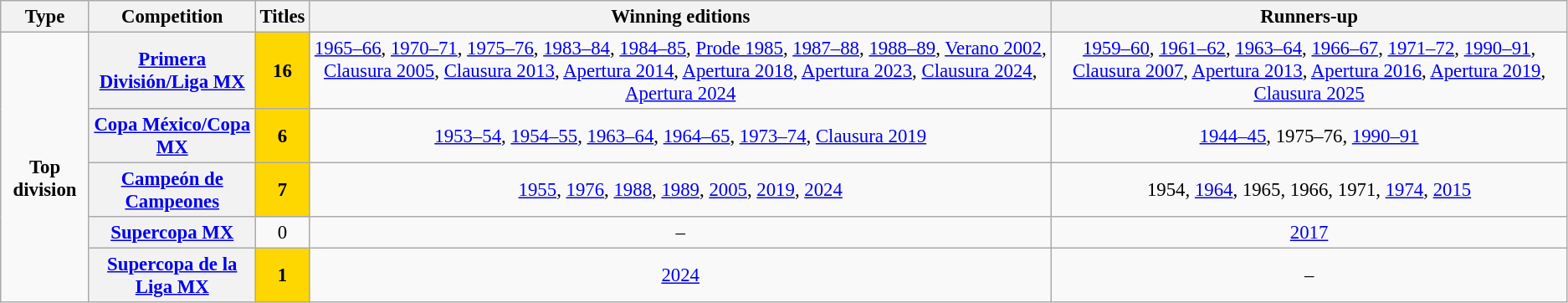<table class="wikitable plainrowheaders" style="font-size:95%; text-align: center;">
<tr>
<th>Type</th>
<th>Competition</th>
<th>Titles</th>
<th>Winning editions</th>
<th>Runners-up</th>
</tr>
<tr>
<td rowspan="5"><br><strong>Top division</strong></td>
<th scope=col><a href='#'>Primera División/Liga MX</a></th>
<td style="background-color:gold"><strong>16</strong></td>
<td><a href='#'>1965–66</a>, <a href='#'>1970–71</a>, <a href='#'>1975–76</a>, <a href='#'>1983–84</a>, <a href='#'>1984–85</a>, <a href='#'>Prode 1985</a>, <a href='#'>1987–88</a>, <a href='#'>1988–89</a>, <a href='#'>Verano 2002</a>, <a href='#'>Clausura 2005</a>, <a href='#'>Clausura 2013</a>, <a href='#'>Apertura 2014</a>, <a href='#'>Apertura 2018</a>, <a href='#'>Apertura 2023</a>, <a href='#'>Clausura 2024</a>, <a href='#'>Apertura 2024</a></td>
<td><a href='#'>1959–60</a>, <a href='#'>1961–62</a>, <a href='#'>1963–64</a>, <a href='#'>1966–67</a>, <a href='#'>1971–72</a>, <a href='#'>1990–91</a>, <a href='#'>Clausura 2007</a>, <a href='#'>Apertura 2013</a>, <a href='#'>Apertura 2016</a>, <a href='#'>Apertura 2019</a>, <a href='#'>Clausura 2025</a></td>
</tr>
<tr>
<th scope=col><a href='#'>Copa México/Copa MX</a></th>
<td style="background-color:gold"><strong>6</strong></td>
<td><a href='#'>1953–54</a>, <a href='#'>1954–55</a>, <a href='#'>1963–64</a>, <a href='#'>1964–65</a>, <a href='#'>1973–74</a>, <a href='#'>Clausura 2019</a></td>
<td><a href='#'>1944–45</a>, 1975–76, <a href='#'>1990–91</a></td>
</tr>
<tr>
<th scope=col><a href='#'>Campeón de Campeones</a></th>
<td style="background-color:gold"><strong>7</strong></td>
<td><a href='#'>1955</a>, <a href='#'>1976</a>, <a href='#'>1988</a>, <a href='#'>1989</a>, <a href='#'>2005</a>, <a href='#'>2019</a>, <a href='#'>2024</a></td>
<td>1954, <a href='#'>1964</a>, 1965, 1966, 1971, <a href='#'>1974</a>, <a href='#'>2015</a></td>
</tr>
<tr>
<th scope=col><a href='#'>Supercopa MX</a></th>
<td>0</td>
<td>–</td>
<td><a href='#'>2017</a></td>
</tr>
<tr>
<th scope=col><a href='#'>Supercopa de la Liga MX</a></th>
<td style="background-color:gold"><strong>1</strong></td>
<td><a href='#'>2024</a></td>
<td>–</td>
</tr>
</table>
